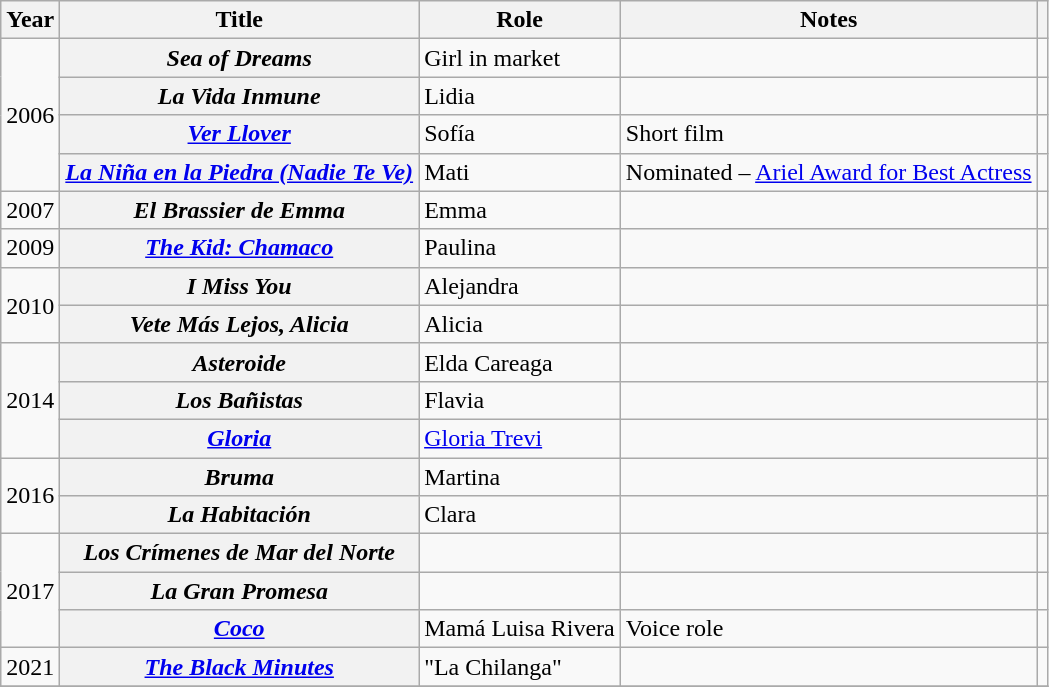<table class="wikitable sortable plainrowheaders">
<tr>
<th scope="col">Year</th>
<th scope="col">Title</th>
<th scope="col">Role</th>
<th scope="col" class="unsortable">Notes</th>
<th scope="col" class="unsortable"></th>
</tr>
<tr>
<td rowspan="4" align="center">2006</td>
<th scope="row"><em>Sea of Dreams</em></th>
<td>Girl in market</td>
<td></td>
<td></td>
</tr>
<tr>
<th scope="row"><em>La Vida Inmune</em></th>
<td>Lidia</td>
<td></td>
<td></td>
</tr>
<tr>
<th scope="row"><em><a href='#'>Ver Llover</a></em></th>
<td>Sofía</td>
<td>Short film</td>
<td></td>
</tr>
<tr>
<th scope="row"><em><a href='#'>La Niña en la Piedra (Nadie Te Ve)</a></em></th>
<td>Mati</td>
<td>Nominated – <a href='#'>Ariel Award for Best Actress</a></td>
<td></td>
</tr>
<tr>
<td align="center">2007</td>
<th scope="row"><em>El Brassier de Emma</em></th>
<td>Emma</td>
<td></td>
<td></td>
</tr>
<tr>
<td align="center">2009</td>
<th scope="row"><em><a href='#'>The Kid: Chamaco</a></em></th>
<td>Paulina</td>
<td></td>
<td></td>
</tr>
<tr>
<td rowspan="2" align="center">2010</td>
<th scope="row"><em>I Miss You</em></th>
<td>Alejandra</td>
<td></td>
<td></td>
</tr>
<tr>
<th scope="row"><em>Vete Más Lejos, Alicia</em></th>
<td>Alicia</td>
<td></td>
<td></td>
</tr>
<tr>
<td rowspan="3" align="center">2014</td>
<th scope="row"><em>Asteroide</em></th>
<td>Elda Careaga</td>
<td></td>
<td></td>
</tr>
<tr>
<th scope="row"><em>Los Bañistas</em></th>
<td>Flavia</td>
<td></td>
<td></td>
</tr>
<tr>
<th scope="row"><em><a href='#'>Gloria</a></em></th>
<td><a href='#'>Gloria Trevi</a></td>
<td></td>
<td></td>
</tr>
<tr>
<td rowspan="2" align="center">2016</td>
<th scope="row"><em>Bruma</em></th>
<td>Martina</td>
<td></td>
<td></td>
</tr>
<tr>
<th scope="row"><em>La Habitación</em></th>
<td>Clara</td>
<td></td>
<td></td>
</tr>
<tr>
<td rowspan="3" align="center">2017</td>
<th scope="row"><em>Los Crímenes de Mar del Norte</em></th>
<td></td>
<td></td>
<td></td>
</tr>
<tr>
<th scope="row"><em>La Gran Promesa</em></th>
<td></td>
<td></td>
<td></td>
</tr>
<tr>
<th scope="row"><em><a href='#'>Coco</a></em></th>
<td>Mamá Luisa Rivera</td>
<td>Voice role</td>
<td></td>
</tr>
<tr>
<td align="center">2021</td>
<th scope="row"><em><a href='#'>The Black Minutes</a></em></th>
<td>"La Chilanga"</td>
<td></td>
<td></td>
</tr>
<tr>
</tr>
</table>
